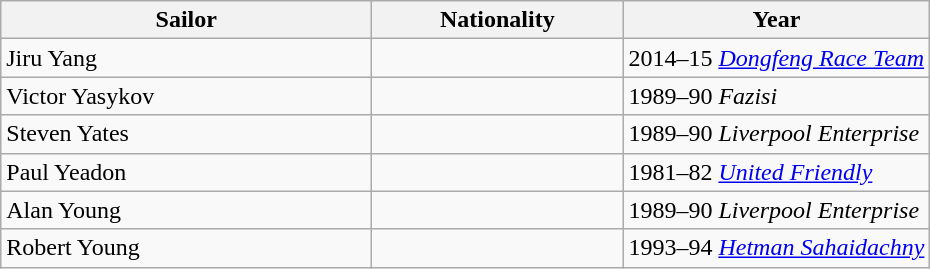<table class=wikitable>
<tr>
<th style="width:15em">Sailor</th>
<th style="width:10em">Nationality</th>
<th>Year</th>
</tr>
<tr>
<td>Jiru Yang</td>
<td></td>
<td>2014–15 <em><a href='#'>Dongfeng Race Team</a></em></td>
</tr>
<tr>
<td>Victor Yasykov</td>
<td></td>
<td>1989–90 <em>Fazisi</em></td>
</tr>
<tr>
<td>Steven Yates</td>
<td></td>
<td>1989–90 <em>Liverpool Enterprise</em></td>
</tr>
<tr>
<td>Paul Yeadon</td>
<td></td>
<td>1981–82 <em><a href='#'>United Friendly</a></em></td>
</tr>
<tr>
<td>Alan Young</td>
<td></td>
<td>1989–90 <em>Liverpool Enterprise</em></td>
</tr>
<tr>
<td>Robert Young</td>
<td></td>
<td>1993–94 <em><a href='#'>Hetman Sahaidachny</a></em></td>
</tr>
</table>
